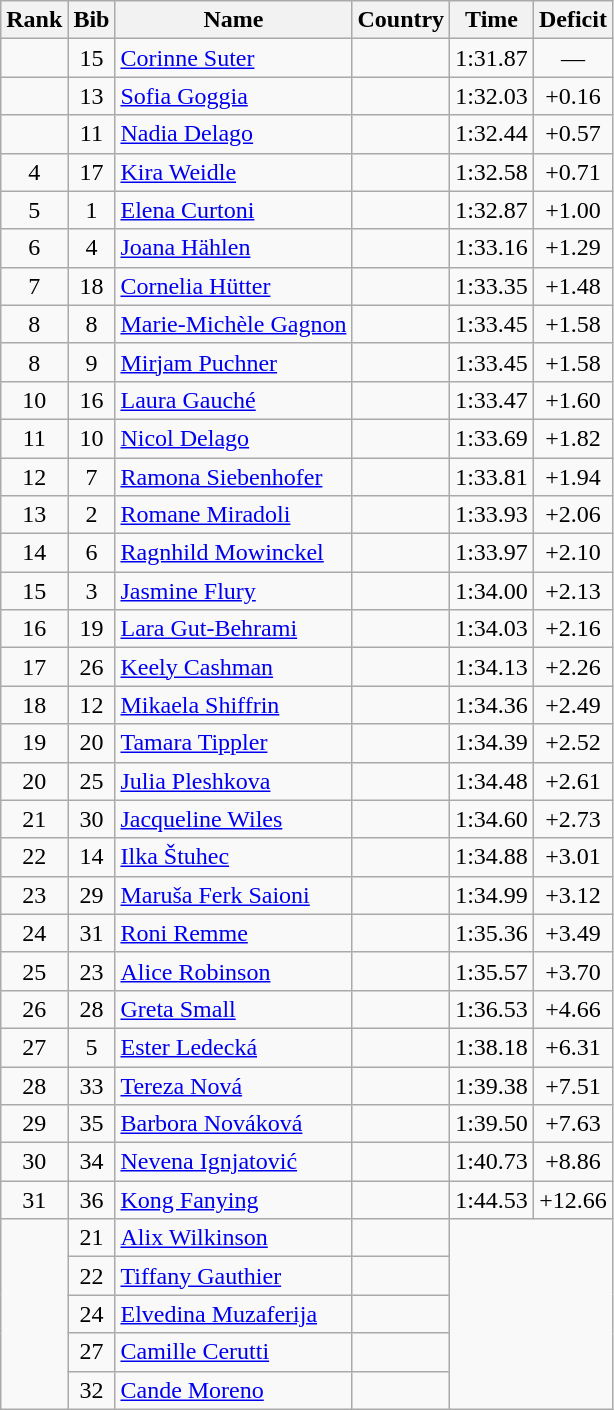<table class="wikitable sortable" style="text-align:center">
<tr>
<th>Rank</th>
<th>Bib</th>
<th>Name</th>
<th>Country</th>
<th>Time</th>
<th>Deficit</th>
</tr>
<tr>
<td></td>
<td>15</td>
<td align=left><a href='#'>Corinne Suter</a></td>
<td align=left></td>
<td>1:31.87</td>
<td>—</td>
</tr>
<tr>
<td></td>
<td>13</td>
<td align=left><a href='#'>Sofia Goggia</a></td>
<td align=left></td>
<td>1:32.03</td>
<td>+0.16</td>
</tr>
<tr>
<td></td>
<td>11</td>
<td align=left><a href='#'>Nadia Delago</a></td>
<td align=left></td>
<td>1:32.44</td>
<td>+0.57</td>
</tr>
<tr>
<td>4</td>
<td>17</td>
<td align=left><a href='#'>Kira Weidle</a></td>
<td align=left></td>
<td>1:32.58</td>
<td>+0.71</td>
</tr>
<tr>
<td>5</td>
<td>1</td>
<td align=left><a href='#'>Elena Curtoni</a></td>
<td align=left></td>
<td>1:32.87</td>
<td>+1.00</td>
</tr>
<tr>
<td>6</td>
<td>4</td>
<td align=left><a href='#'>Joana Hählen</a></td>
<td align=left></td>
<td>1:33.16</td>
<td>+1.29</td>
</tr>
<tr>
<td>7</td>
<td>18</td>
<td align=left><a href='#'>Cornelia Hütter</a></td>
<td align=left></td>
<td>1:33.35</td>
<td>+1.48</td>
</tr>
<tr>
<td>8</td>
<td>8</td>
<td align=left><a href='#'>Marie-Michèle Gagnon</a></td>
<td align=left></td>
<td>1:33.45</td>
<td>+1.58</td>
</tr>
<tr>
<td>8</td>
<td>9</td>
<td align=left><a href='#'>Mirjam Puchner</a></td>
<td align=left></td>
<td>1:33.45</td>
<td>+1.58</td>
</tr>
<tr>
<td>10</td>
<td>16</td>
<td align=left><a href='#'>Laura Gauché</a></td>
<td align=left></td>
<td>1:33.47</td>
<td>+1.60</td>
</tr>
<tr>
<td>11</td>
<td>10</td>
<td align=left><a href='#'>Nicol Delago</a></td>
<td align=left></td>
<td>1:33.69</td>
<td>+1.82</td>
</tr>
<tr>
<td>12</td>
<td>7</td>
<td align=left><a href='#'>Ramona Siebenhofer</a></td>
<td align=left></td>
<td>1:33.81</td>
<td>+1.94</td>
</tr>
<tr>
<td>13</td>
<td>2</td>
<td align=left><a href='#'>Romane Miradoli</a></td>
<td align=left></td>
<td>1:33.93</td>
<td>+2.06</td>
</tr>
<tr>
<td>14</td>
<td>6</td>
<td align=left><a href='#'>Ragnhild Mowinckel</a></td>
<td align=left></td>
<td>1:33.97</td>
<td>+2.10</td>
</tr>
<tr>
<td>15</td>
<td>3</td>
<td align=left><a href='#'>Jasmine Flury</a></td>
<td align=left></td>
<td>1:34.00</td>
<td>+2.13</td>
</tr>
<tr>
<td>16</td>
<td>19</td>
<td align=left><a href='#'>Lara Gut-Behrami</a></td>
<td align=left></td>
<td>1:34.03</td>
<td>+2.16</td>
</tr>
<tr>
<td>17</td>
<td>26</td>
<td align=left><a href='#'>Keely Cashman</a></td>
<td align=left></td>
<td>1:34.13</td>
<td>+2.26</td>
</tr>
<tr>
<td>18</td>
<td>12</td>
<td align=left><a href='#'>Mikaela Shiffrin</a></td>
<td align=left></td>
<td>1:34.36</td>
<td>+2.49</td>
</tr>
<tr>
<td>19</td>
<td>20</td>
<td align=left><a href='#'>Tamara Tippler</a></td>
<td align=left></td>
<td>1:34.39</td>
<td>+2.52</td>
</tr>
<tr>
<td>20</td>
<td>25</td>
<td align=left><a href='#'>Julia Pleshkova</a></td>
<td align=left></td>
<td>1:34.48</td>
<td>+2.61</td>
</tr>
<tr>
<td>21</td>
<td>30</td>
<td align=left><a href='#'>Jacqueline Wiles</a></td>
<td align=left></td>
<td>1:34.60</td>
<td>+2.73</td>
</tr>
<tr>
<td>22</td>
<td>14</td>
<td align=left><a href='#'>Ilka Štuhec</a></td>
<td align=left></td>
<td>1:34.88</td>
<td>+3.01</td>
</tr>
<tr>
<td>23</td>
<td>29</td>
<td align=left><a href='#'>Maruša Ferk Saioni</a></td>
<td align=left></td>
<td>1:34.99</td>
<td>+3.12</td>
</tr>
<tr>
<td>24</td>
<td>31</td>
<td align=left><a href='#'>Roni Remme</a></td>
<td align=left></td>
<td>1:35.36</td>
<td>+3.49</td>
</tr>
<tr>
<td>25</td>
<td>23</td>
<td align=left><a href='#'>Alice Robinson</a></td>
<td align=left></td>
<td>1:35.57</td>
<td>+3.70</td>
</tr>
<tr>
<td>26</td>
<td>28</td>
<td align=left><a href='#'>Greta Small</a></td>
<td align=left></td>
<td>1:36.53</td>
<td>+4.66</td>
</tr>
<tr>
<td>27</td>
<td>5</td>
<td align=left><a href='#'>Ester Ledecká</a></td>
<td align=left></td>
<td>1:38.18</td>
<td>+6.31</td>
</tr>
<tr>
<td>28</td>
<td>33</td>
<td align=left><a href='#'>Tereza Nová</a></td>
<td align=left></td>
<td>1:39.38</td>
<td>+7.51</td>
</tr>
<tr>
<td>29</td>
<td>35</td>
<td align=left><a href='#'>Barbora Nováková</a></td>
<td align=left></td>
<td>1:39.50</td>
<td>+7.63</td>
</tr>
<tr>
<td>30</td>
<td>34</td>
<td align=left><a href='#'>Nevena Ignjatović</a></td>
<td align=left></td>
<td>1:40.73</td>
<td>+8.86</td>
</tr>
<tr>
<td>31</td>
<td>36</td>
<td align=left><a href='#'>Kong Fanying</a></td>
<td align=left></td>
<td>1:44.53</td>
<td>+12.66</td>
</tr>
<tr>
<td rowspan=5></td>
<td>21</td>
<td align=left><a href='#'>Alix Wilkinson</a></td>
<td align=left></td>
<td rowspan=5 colspan=2></td>
</tr>
<tr>
<td>22</td>
<td align=left><a href='#'>Tiffany Gauthier</a></td>
<td align=left></td>
</tr>
<tr>
<td>24</td>
<td align=left><a href='#'>Elvedina Muzaferija</a></td>
<td align=left></td>
</tr>
<tr>
<td>27</td>
<td align=left><a href='#'>Camille Cerutti</a></td>
<td align=left></td>
</tr>
<tr>
<td>32</td>
<td align=left><a href='#'>Cande Moreno</a></td>
<td align=left></td>
</tr>
</table>
